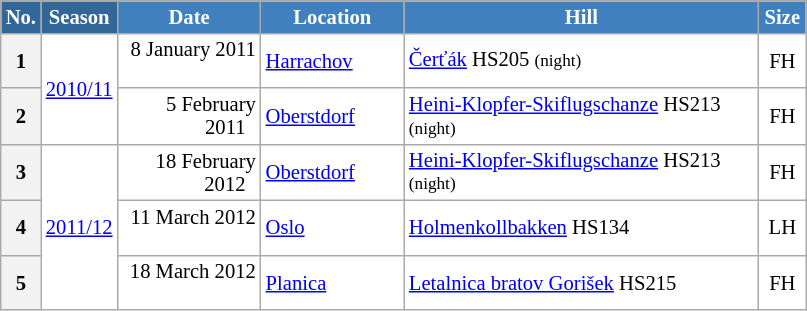<table class="wikitable sortable" style="font-size:86%; line-height:15px; text-align:left; border:grey solid 1px; border-collapse:collapse; background:#ffffff;">
<tr style="background:#efefef;">
<th style="background-color:#369; color:white; width:10px;">No.</th>
<th style="background-color:#369; color:white;  width:30px;">Season</th>
<th style="background-color:#4180be; color:white; width:89px;">Date</th>
<th style="background-color:#4180be; color:white; width:89px;">Location</th>
<th style="background-color:#4180be; color:white; width:230px;">Hill</th>
<th style="background-color:#4180be; color:white; width:25px;">Size</th>
</tr>
<tr>
<th scope=row style="text-align:center;">1</th>
<td align=center rowspan=2><a href='#'>2010/11</a></td>
<td align=right>8 January 2011  </td>
<td> <a href='#'>Harrachov</a></td>
<td><a href='#'>Čerťák</a> HS205 <small>(night)</small></td>
<td align=center>FH</td>
</tr>
<tr>
<th scope=row style="text-align:center;">2</th>
<td align=right>5 February 2011  </td>
<td> <a href='#'>Oberstdorf</a></td>
<td><a href='#'>Heini-Klopfer-Skiflugschanze</a> HS213 <small>(night)</small></td>
<td align=center>FH</td>
</tr>
<tr>
<th scope=row style="text-align:center;">3</th>
<td align=center rowspan=3><a href='#'>2011/12</a></td>
<td align=right>18 February 2012  </td>
<td> <a href='#'>Oberstdorf</a></td>
<td><a href='#'>Heini-Klopfer-Skiflugschanze</a> HS213 <small>(night)</small></td>
<td align=center>FH</td>
</tr>
<tr>
<th scope=row style="text-align:center;">4</th>
<td align=right>11 March 2012  </td>
<td> <a href='#'>Oslo</a></td>
<td><a href='#'>Holmenkollbakken</a> HS134</td>
<td align=center>LH</td>
</tr>
<tr>
<th scope=row style="text-align:center;">5</th>
<td align=right>18 March 2012  </td>
<td> <a href='#'>Planica</a></td>
<td><a href='#'>Letalnica bratov Gorišek</a> HS215</td>
<td align=center>FH</td>
</tr>
</table>
